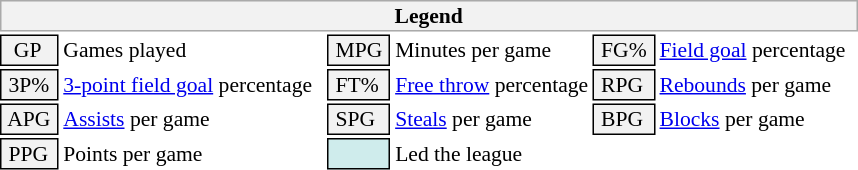<table class="toccolours" style="font-size: 90%; white-space: nowrap;">
<tr>
<th colspan="6" style="background-color: #F2F2F2; border: 1px solid #AAAAAA;">Legend</th>
</tr>
<tr>
<td style="background-color: #F2F2F2; border: 1px solid black;">  GP</td>
<td>Games played</td>
<td style="background-color: #F2F2F2; border: 1px solid black"> MPG </td>
<td>Minutes per game</td>
<td style="background-color: #F2F2F2; border: 1px solid black;"> FG% </td>
<td style="padding-right: 8px"><a href='#'>Field goal</a> percentage</td>
</tr>
<tr>
<td style="background-color: #F2F2F2; border: 1px solid black"> 3P% </td>
<td style="padding-right: 8px"><a href='#'>3-point field goal</a> percentage</td>
<td style="background-color: #F2F2F2; border: 1px solid black"> FT% </td>
<td><a href='#'>Free throw</a> percentage</td>
<td style="background-color: #F2F2F2; border: 1px solid black;"> RPG </td>
<td><a href='#'>Rebounds</a> per game</td>
</tr>
<tr>
<td style="background-color: #F2F2F2; border: 1px solid black"> APG </td>
<td><a href='#'>Assists</a> per game</td>
<td style="background-color: #F2F2F2; border: 1px solid black"> SPG </td>
<td><a href='#'>Steals</a> per game</td>
<td style="background-color: #F2F2F2; border: 1px solid black;"> BPG </td>
<td><a href='#'>Blocks</a> per game</td>
</tr>
<tr>
<td style="background-color: #F2F2F2; border: 1px solid black"> PPG </td>
<td>Points per game</td>
<td style="background-color: #CFECEC; border: 1px solid black"> <strong> </strong> </td>
<td>Led the league</td>
</tr>
</table>
